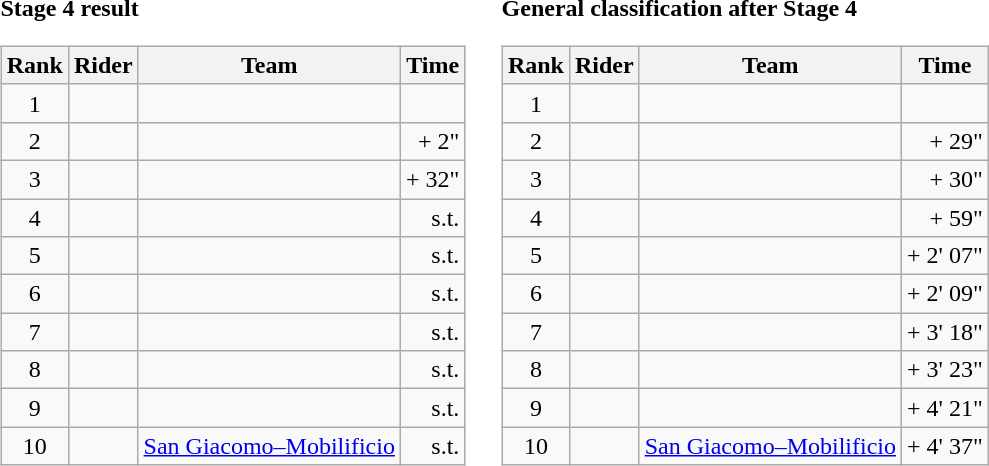<table>
<tr>
<td><strong>Stage 4 result</strong><br><table class="wikitable">
<tr>
<th scope="col">Rank</th>
<th scope="col">Rider</th>
<th scope="col">Team</th>
<th scope="col">Time</th>
</tr>
<tr>
<td style="text-align:center;">1</td>
<td></td>
<td></td>
<td style="text-align:right;"></td>
</tr>
<tr>
<td style="text-align:center;">2</td>
<td></td>
<td></td>
<td style="text-align:right;">+ 2"</td>
</tr>
<tr>
<td style="text-align:center;">3</td>
<td></td>
<td></td>
<td style="text-align:right;">+ 32"</td>
</tr>
<tr>
<td style="text-align:center;">4</td>
<td></td>
<td></td>
<td style="text-align:right;">s.t.</td>
</tr>
<tr>
<td style="text-align:center;">5</td>
<td></td>
<td></td>
<td style="text-align:right;">s.t.</td>
</tr>
<tr>
<td style="text-align:center;">6</td>
<td></td>
<td></td>
<td style="text-align:right;">s.t.</td>
</tr>
<tr>
<td style="text-align:center;">7</td>
<td></td>
<td></td>
<td style="text-align:right;">s.t.</td>
</tr>
<tr>
<td style="text-align:center;">8</td>
<td></td>
<td></td>
<td style="text-align:right;">s.t.</td>
</tr>
<tr>
<td style="text-align:center;">9</td>
<td></td>
<td></td>
<td style="text-align:right;">s.t.</td>
</tr>
<tr>
<td style="text-align:center;">10</td>
<td></td>
<td><a href='#'>San Giacomo–Mobilificio</a></td>
<td style="text-align:right;">s.t.</td>
</tr>
</table>
</td>
<td></td>
<td><strong>General classification after Stage 4</strong><br><table class="wikitable">
<tr>
<th scope="col">Rank</th>
<th scope="col">Rider</th>
<th scope="col">Team</th>
<th scope="col">Time</th>
</tr>
<tr>
<td style="text-align:center;">1</td>
<td></td>
<td></td>
<td style="text-align:right;"></td>
</tr>
<tr>
<td style="text-align:center;">2</td>
<td></td>
<td></td>
<td style="text-align:right;">+ 29"</td>
</tr>
<tr>
<td style="text-align:center;">3</td>
<td></td>
<td></td>
<td style="text-align:right;">+ 30"</td>
</tr>
<tr>
<td style="text-align:center;">4</td>
<td></td>
<td></td>
<td style="text-align:right;">+ 59"</td>
</tr>
<tr>
<td style="text-align:center;">5</td>
<td></td>
<td></td>
<td style="text-align:right;">+ 2' 07"</td>
</tr>
<tr>
<td style="text-align:center;">6</td>
<td></td>
<td></td>
<td style="text-align:right;">+ 2' 09"</td>
</tr>
<tr>
<td style="text-align:center;">7</td>
<td></td>
<td></td>
<td style="text-align:right;">+ 3' 18"</td>
</tr>
<tr>
<td style="text-align:center;">8</td>
<td></td>
<td></td>
<td style="text-align:right;">+ 3' 23"</td>
</tr>
<tr>
<td style="text-align:center;">9</td>
<td></td>
<td></td>
<td style="text-align:right;">+ 4' 21"</td>
</tr>
<tr>
<td style="text-align:center;">10</td>
<td></td>
<td><a href='#'>San Giacomo–Mobilificio</a></td>
<td style="text-align:right;">+ 4' 37"</td>
</tr>
</table>
</td>
</tr>
</table>
